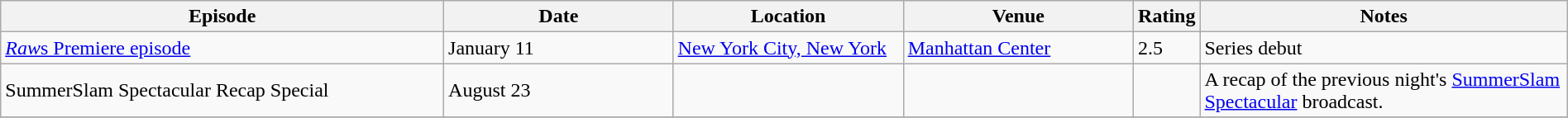<table class="wikitable plainrowheaders sortable" style="width:100%;">
<tr>
<th style="width:29%;">Episode</th>
<th style="width:15%;">Date</th>
<th style="width:15%;">Location</th>
<th style="width:15%;">Venue</th>
<th style="width:2%;">Rating</th>
<th style="width:99%;">Notes</th>
</tr>
<tr>
<td><a href='#'><em>Raw</em>s Premiere episode</a></td>
<td>January 11</td>
<td><a href='#'>New York City, New York</a></td>
<td><a href='#'>Manhattan Center</a></td>
<td>2.5</td>
<td>Series debut</td>
</tr>
<tr>
<td>SummerSlam Spectacular Recap Special</td>
<td>August 23</td>
<td></td>
<td></td>
<td></td>
<td>A recap of the previous night's <a href='#'>SummerSlam Spectacular</a> broadcast.</td>
</tr>
<tr>
</tr>
</table>
